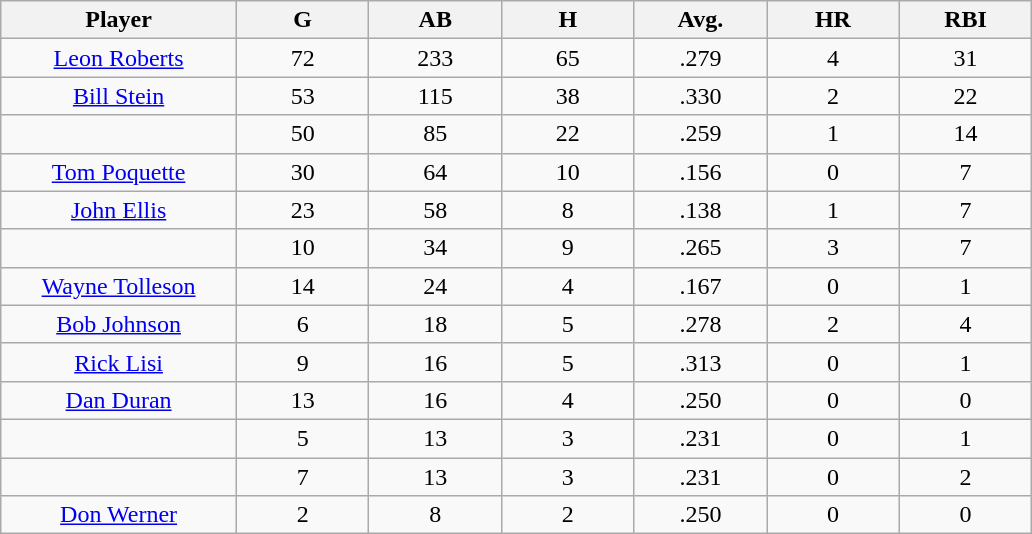<table class="wikitable sortable">
<tr>
<th bgcolor="#DDDDFF" width="16%">Player</th>
<th bgcolor="#DDDDFF" width="9%">G</th>
<th bgcolor="#DDDDFF" width="9%">AB</th>
<th bgcolor="#DDDDFF" width="9%">H</th>
<th bgcolor="#DDDDFF" width="9%">Avg.</th>
<th bgcolor="#DDDDFF" width="9%">HR</th>
<th bgcolor="#DDDDFF" width="9%">RBI</th>
</tr>
<tr align="center">
<td><a href='#'>Leon Roberts</a></td>
<td>72</td>
<td>233</td>
<td>65</td>
<td>.279</td>
<td>4</td>
<td>31</td>
</tr>
<tr align=center>
<td><a href='#'>Bill Stein</a></td>
<td>53</td>
<td>115</td>
<td>38</td>
<td>.330</td>
<td>2</td>
<td>22</td>
</tr>
<tr align=center>
<td></td>
<td>50</td>
<td>85</td>
<td>22</td>
<td>.259</td>
<td>1</td>
<td>14</td>
</tr>
<tr align="center">
<td><a href='#'>Tom Poquette</a></td>
<td>30</td>
<td>64</td>
<td>10</td>
<td>.156</td>
<td>0</td>
<td>7</td>
</tr>
<tr align=center>
<td><a href='#'>John Ellis</a></td>
<td>23</td>
<td>58</td>
<td>8</td>
<td>.138</td>
<td>1</td>
<td>7</td>
</tr>
<tr align=center>
<td></td>
<td>10</td>
<td>34</td>
<td>9</td>
<td>.265</td>
<td>3</td>
<td>7</td>
</tr>
<tr align="center">
<td><a href='#'>Wayne Tolleson</a></td>
<td>14</td>
<td>24</td>
<td>4</td>
<td>.167</td>
<td>0</td>
<td>1</td>
</tr>
<tr align=center>
<td><a href='#'>Bob Johnson</a></td>
<td>6</td>
<td>18</td>
<td>5</td>
<td>.278</td>
<td>2</td>
<td>4</td>
</tr>
<tr align=center>
<td><a href='#'>Rick Lisi</a></td>
<td>9</td>
<td>16</td>
<td>5</td>
<td>.313</td>
<td>0</td>
<td>1</td>
</tr>
<tr align=center>
<td><a href='#'>Dan Duran</a></td>
<td>13</td>
<td>16</td>
<td>4</td>
<td>.250</td>
<td>0</td>
<td>0</td>
</tr>
<tr align=center>
<td></td>
<td>5</td>
<td>13</td>
<td>3</td>
<td>.231</td>
<td>0</td>
<td>1</td>
</tr>
<tr align="center">
<td></td>
<td>7</td>
<td>13</td>
<td>3</td>
<td>.231</td>
<td>0</td>
<td>2</td>
</tr>
<tr align="center">
<td><a href='#'>Don Werner</a></td>
<td>2</td>
<td>8</td>
<td>2</td>
<td>.250</td>
<td>0</td>
<td>0</td>
</tr>
</table>
